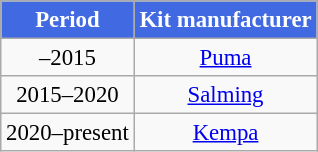<table class="wikitable" style="font-size: 95%; text-align:center">
<tr>
<th scope=col style="color:white; background:#4169E1">Period</th>
<th scope=col style="color:white; background:#4169E1">Kit manufacturer</th>
</tr>
<tr>
<td>–2015</td>
<td> <a href='#'>Puma</a></td>
</tr>
<tr>
<td>2015–2020</td>
<td> <a href='#'>Salming</a></td>
</tr>
<tr>
<td>2020–present</td>
<td> <a href='#'>Kempa</a></td>
</tr>
</table>
